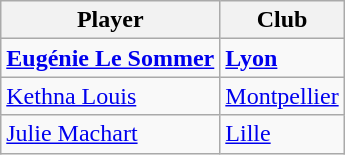<table class="wikitable">
<tr>
<th>Player</th>
<th>Club</th>
</tr>
<tr>
<td> <strong><a href='#'>Eugénie Le Sommer</a></strong></td>
<td><strong><a href='#'>Lyon</a></strong></td>
</tr>
<tr>
<td> <a href='#'>Kethna Louis</a></td>
<td><a href='#'>Montpellier</a></td>
</tr>
<tr>
<td> <a href='#'>Julie Machart</a></td>
<td><a href='#'>Lille</a></td>
</tr>
</table>
